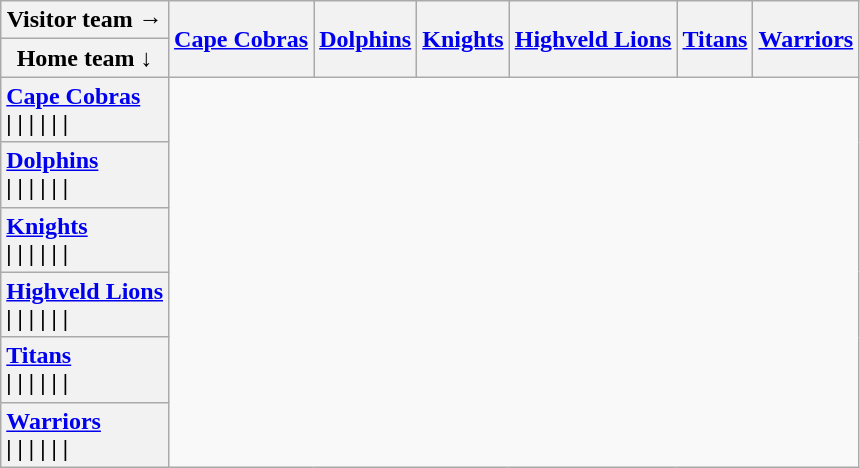<table class="wikitable">
<tr>
<th style="text-align:center">Visitor team →</th>
<th rowspan=2><a href='#'>Cape Cobras</a></th>
<th rowspan=2><a href='#'>Dolphins</a></th>
<th rowspan=2><a href='#'>Knights</a></th>
<th rowspan=2><a href='#'>Highveld Lions</a></th>
<th rowspan=2><a href='#'>Titans</a></th>
<th rowspan=2><a href='#'>Warriors</a></th>
</tr>
<tr>
<th>Home team ↓</th>
</tr>
<tr>
<th style="text-align:left"><a href='#'>Cape Cobras</a><br> | 
 | 
 | 
  | 
 | 
 | </th>
</tr>
<tr>
<th style="text-align:left"><a href='#'>Dolphins</a><br> | 
 | 
 | 
  | 
 | 
 | </th>
</tr>
<tr>
<th style="text-align:left"><a href='#'>Knights</a><br> | 
 | 
 | 
  | 
 | 
 | </th>
</tr>
<tr>
<th style="text-align:left"><a href='#'>Highveld Lions</a><br> | 
 | 
 | 
  | 
 | 
 | </th>
</tr>
<tr>
<th style="text-align:left"><a href='#'>Titans</a><br> | 
 | 
 | 
  | 
 | 
 | </th>
</tr>
<tr>
<th style="text-align:left"><a href='#'>Warriors</a><br> | 
 | 
 | 
  | 
 | 
 | </th>
</tr>
</table>
